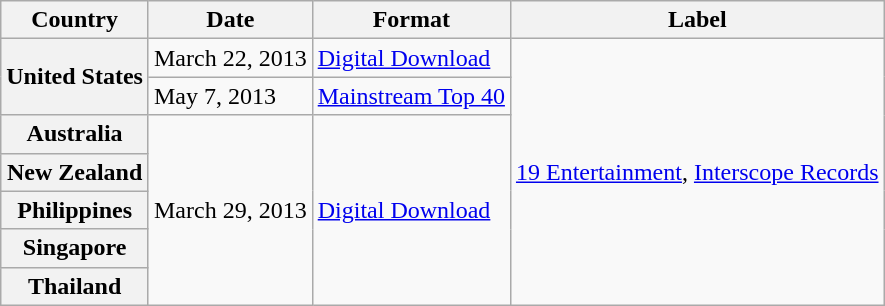<table class="wikitable plainrowheaders">
<tr>
<th>Country</th>
<th>Date</th>
<th>Format</th>
<th>Label</th>
</tr>
<tr>
<th scope="row" rowspan="2">United States</th>
<td>March 22, 2013</td>
<td><a href='#'>Digital Download</a></td>
<td rowspan=7><a href='#'>19 Entertainment</a>, <a href='#'>Interscope Records</a></td>
</tr>
<tr>
<td>May 7, 2013</td>
<td><a href='#'>Mainstream Top 40</a></td>
</tr>
<tr>
<th scope="row">Australia</th>
<td rowspan="5">March 29, 2013</td>
<td rowspan=5><a href='#'>Digital Download</a></td>
</tr>
<tr>
<th scope="row">New Zealand</th>
</tr>
<tr>
<th scope="row">Philippines</th>
</tr>
<tr>
<th scope="row">Singapore</th>
</tr>
<tr>
<th scope="row">Thailand</th>
</tr>
</table>
